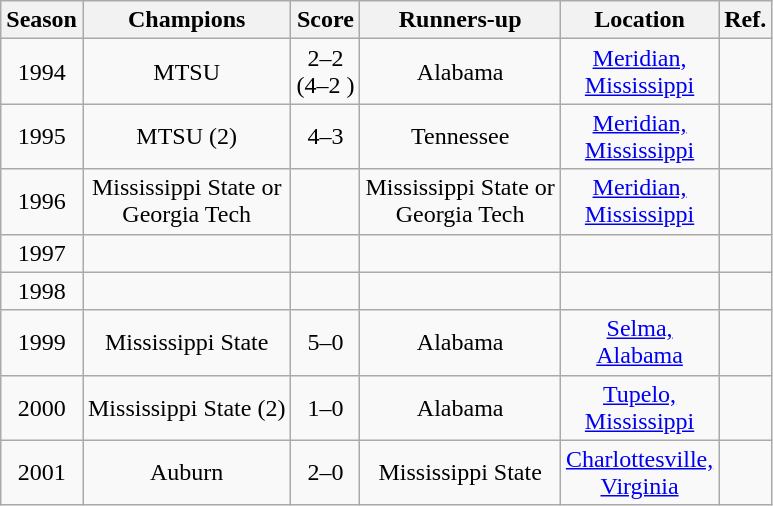<table class="wikitable sortable" style="text-align:center">
<tr>
<th>Season</th>
<th>Champions</th>
<th>Score</th>
<th>Runners-up</th>
<th>Location</th>
<th>Ref.</th>
</tr>
<tr>
<td>1994</td>
<td>MTSU</td>
<td>2–2 <br>(4–2 )</td>
<td>Alabama</td>
<td><a href='#'>Meridian,<br>Mississippi</a></td>
<td></td>
</tr>
<tr>
<td>1995</td>
<td>MTSU (2)</td>
<td>4–3 </td>
<td>Tennessee</td>
<td><a href='#'>Meridian,<br>Mississippi</a></td>
<td></td>
</tr>
<tr>
<td>1996</td>
<td>Mississippi State or<br>Georgia Tech</td>
<td></td>
<td>Mississippi State or<br>Georgia Tech</td>
<td><a href='#'>Meridian,<br>Mississippi</a></td>
<td></td>
</tr>
<tr>
<td>1997</td>
<td></td>
<td></td>
<td></td>
<td></td>
<td></td>
</tr>
<tr>
<td>1998</td>
<td></td>
<td></td>
<td></td>
<td></td>
<td></td>
</tr>
<tr>
<td>1999</td>
<td>Mississippi State</td>
<td>5–0</td>
<td>Alabama</td>
<td><a href='#'>Selma,<br>Alabama</a></td>
<td></td>
</tr>
<tr>
<td>2000</td>
<td>Mississippi State (2)</td>
<td>1–0</td>
<td>Alabama</td>
<td><a href='#'>Tupelo,<br>Mississippi</a></td>
<td></td>
</tr>
<tr>
<td>2001</td>
<td>Auburn</td>
<td>2–0</td>
<td>Mississippi State</td>
<td><a href='#'>Charlottesville,<br>Virginia</a></td>
<td></td>
</tr>
</table>
